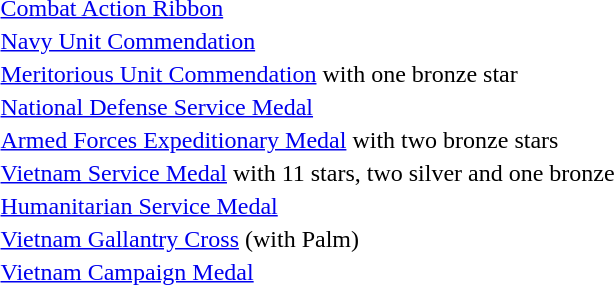<table>
<tr>
<td></td>
<td><a href='#'>Combat Action Ribbon</a></td>
</tr>
<tr>
<td></td>
<td><a href='#'>Navy Unit Commendation</a></td>
</tr>
<tr>
<td></td>
<td><a href='#'>Meritorious Unit Commendation</a> with one bronze star</td>
</tr>
<tr>
<td></td>
<td><a href='#'>National Defense Service Medal</a></td>
</tr>
<tr>
<td></td>
<td><a href='#'>Armed Forces Expeditionary Medal</a> with two bronze stars</td>
</tr>
<tr>
<td></td>
<td><a href='#'>Vietnam Service Medal</a> with 11 stars, two silver and one bronze</td>
</tr>
<tr>
<td></td>
<td><a href='#'>Humanitarian Service Medal</a></td>
</tr>
<tr>
<td></td>
<td><a href='#'>Vietnam Gallantry Cross</a> (with Palm)</td>
</tr>
<tr>
<td></td>
<td><a href='#'>Vietnam Campaign Medal</a></td>
</tr>
</table>
